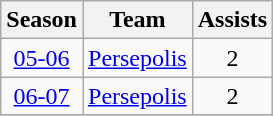<table class="wikitable" style="text-align: center;">
<tr>
<th>Season</th>
<th>Team</th>
<th>Assists</th>
</tr>
<tr>
<td><a href='#'>05-06</a></td>
<td align="left"><a href='#'>Persepolis</a></td>
<td>2</td>
</tr>
<tr>
<td><a href='#'>06-07</a></td>
<td align="left"><a href='#'>Persepolis</a></td>
<td>2</td>
</tr>
<tr>
</tr>
</table>
